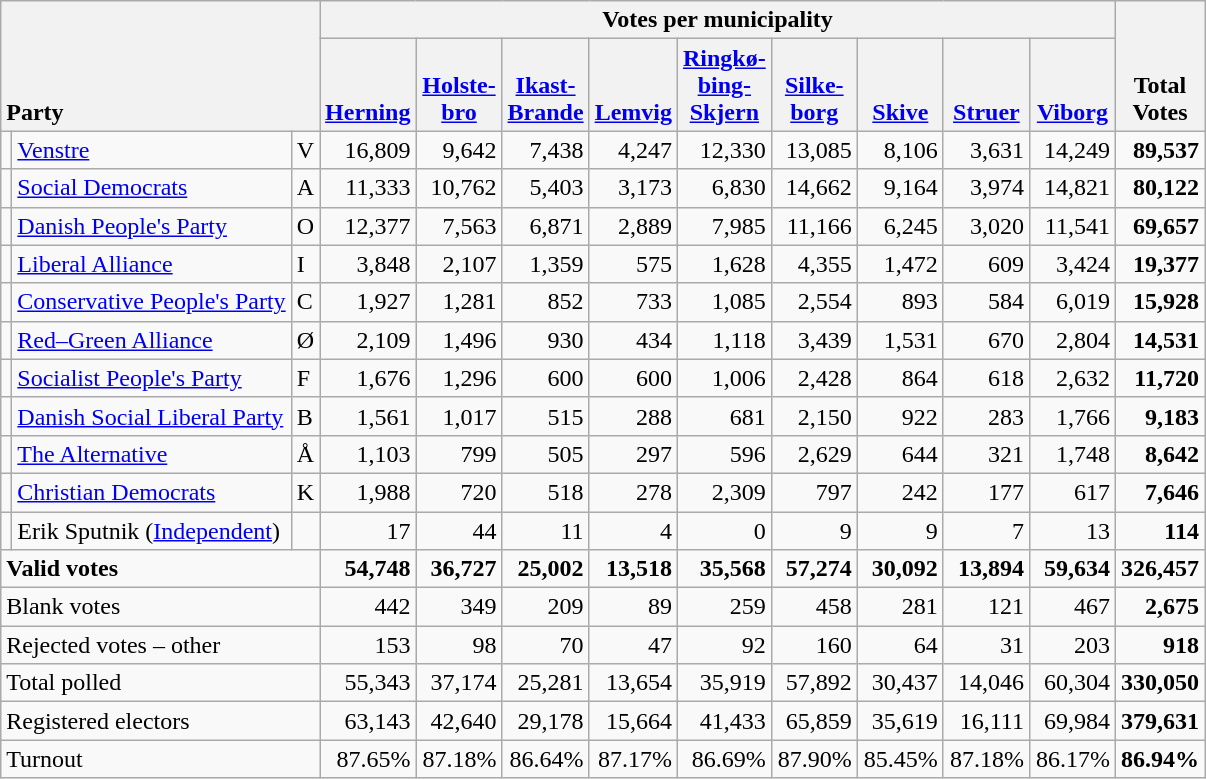<table class="wikitable" border="1" style="text-align:right;">
<tr>
<th style="text-align:left;" valign=bottom rowspan=2 colspan=3>Party</th>
<th colspan=9>Votes per municipality</th>
<th align=center valign=bottom rowspan=2 width="50">Total Votes</th>
</tr>
<tr>
<th align=center valign=bottom width="50"><a href='#'>Herning</a></th>
<th align=center valign=bottom width="50"><a href='#'>Holste- bro</a></th>
<th align=center valign=bottom width="50"><a href='#'>Ikast- Brande</a></th>
<th align=center valign=bottom width="50"><a href='#'>Lemvig</a></th>
<th align=center valign=bottom width="50"><a href='#'>Ringkø- bing- Skjern</a></th>
<th align=center valign=bottom width="50"><a href='#'>Silke- borg</a></th>
<th align=center valign=bottom width="50"><a href='#'>Skive</a></th>
<th align=center valign=bottom width="50"><a href='#'>Struer</a></th>
<th align=center valign=bottom width="50"><a href='#'>Viborg</a></th>
</tr>
<tr>
<td></td>
<td align=left><a href='#'>Venstre</a></td>
<td align=left>V</td>
<td>16,809</td>
<td>9,642</td>
<td>7,438</td>
<td>4,247</td>
<td>12,330</td>
<td>13,085</td>
<td>8,106</td>
<td>3,631</td>
<td>14,249</td>
<td><strong>89,537</strong></td>
</tr>
<tr>
<td></td>
<td align=left><a href='#'>Social Democrats</a></td>
<td align=left>A</td>
<td>11,333</td>
<td>10,762</td>
<td>5,403</td>
<td>3,173</td>
<td>6,830</td>
<td>14,662</td>
<td>9,164</td>
<td>3,974</td>
<td>14,821</td>
<td><strong>80,122</strong></td>
</tr>
<tr>
<td></td>
<td align=left><a href='#'>Danish People's Party</a></td>
<td align=left>O</td>
<td>12,377</td>
<td>7,563</td>
<td>6,871</td>
<td>2,889</td>
<td>7,985</td>
<td>11,166</td>
<td>6,245</td>
<td>3,020</td>
<td>11,541</td>
<td><strong>69,657</strong></td>
</tr>
<tr>
<td></td>
<td align=left><a href='#'>Liberal Alliance</a></td>
<td align=left>I</td>
<td>3,848</td>
<td>2,107</td>
<td>1,359</td>
<td>575</td>
<td>1,628</td>
<td>4,355</td>
<td>1,472</td>
<td>609</td>
<td>3,424</td>
<td><strong>19,377</strong></td>
</tr>
<tr>
<td></td>
<td align=left style="white-space: nowrap;"><a href='#'>Conservative People's Party</a></td>
<td align=left>C</td>
<td>1,927</td>
<td>1,281</td>
<td>852</td>
<td>733</td>
<td>1,085</td>
<td>2,554</td>
<td>893</td>
<td>584</td>
<td>6,019</td>
<td><strong>15,928</strong></td>
</tr>
<tr>
<td></td>
<td align=left><a href='#'>Red–Green Alliance</a></td>
<td align=left>Ø</td>
<td>2,109</td>
<td>1,496</td>
<td>930</td>
<td>434</td>
<td>1,118</td>
<td>3,439</td>
<td>1,531</td>
<td>670</td>
<td>2,804</td>
<td><strong>14,531</strong></td>
</tr>
<tr>
<td></td>
<td align=left><a href='#'>Socialist People's Party</a></td>
<td align=left>F</td>
<td>1,676</td>
<td>1,296</td>
<td>600</td>
<td>600</td>
<td>1,006</td>
<td>2,428</td>
<td>864</td>
<td>618</td>
<td>2,632</td>
<td><strong>11,720</strong></td>
</tr>
<tr>
<td></td>
<td align=left><a href='#'>Danish Social Liberal Party</a></td>
<td align=left>B</td>
<td>1,561</td>
<td>1,017</td>
<td>515</td>
<td>288</td>
<td>681</td>
<td>2,150</td>
<td>922</td>
<td>283</td>
<td>1,766</td>
<td><strong>9,183</strong></td>
</tr>
<tr>
<td></td>
<td align=left><a href='#'>The Alternative</a></td>
<td align=left>Å</td>
<td>1,103</td>
<td>799</td>
<td>505</td>
<td>297</td>
<td>596</td>
<td>2,629</td>
<td>644</td>
<td>321</td>
<td>1,748</td>
<td><strong>8,642</strong></td>
</tr>
<tr>
<td></td>
<td align=left><a href='#'>Christian Democrats</a></td>
<td align=left>K</td>
<td>1,988</td>
<td>720</td>
<td>518</td>
<td>278</td>
<td>2,309</td>
<td>797</td>
<td>242</td>
<td>177</td>
<td>617</td>
<td><strong>7,646</strong></td>
</tr>
<tr>
<td></td>
<td align=left>Erik Sputnik (<a href='#'>Independent</a>)</td>
<td></td>
<td>17</td>
<td>44</td>
<td>11</td>
<td>4</td>
<td>0</td>
<td>9</td>
<td>9</td>
<td>7</td>
<td>13</td>
<td><strong>114</strong></td>
</tr>
<tr style="font-weight:bold">
<td align=left colspan=3>Valid votes</td>
<td>54,748</td>
<td>36,727</td>
<td>25,002</td>
<td>13,518</td>
<td>35,568</td>
<td>57,274</td>
<td>30,092</td>
<td>13,894</td>
<td>59,634</td>
<td>326,457</td>
</tr>
<tr>
<td align=left colspan=3>Blank votes</td>
<td>442</td>
<td>349</td>
<td>209</td>
<td>89</td>
<td>259</td>
<td>458</td>
<td>281</td>
<td>121</td>
<td>467</td>
<td><strong>2,675</strong></td>
</tr>
<tr>
<td align=left colspan=3>Rejected votes – other</td>
<td>153</td>
<td>98</td>
<td>70</td>
<td>47</td>
<td>92</td>
<td>160</td>
<td>64</td>
<td>31</td>
<td>203</td>
<td><strong>918</strong></td>
</tr>
<tr>
<td align=left colspan=3>Total polled</td>
<td>55,343</td>
<td>37,174</td>
<td>25,281</td>
<td>13,654</td>
<td>35,919</td>
<td>57,892</td>
<td>30,437</td>
<td>14,046</td>
<td>60,304</td>
<td><strong>330,050</strong></td>
</tr>
<tr>
<td align=left colspan=3>Registered electors</td>
<td>63,143</td>
<td>42,640</td>
<td>29,178</td>
<td>15,664</td>
<td>41,433</td>
<td>65,859</td>
<td>35,619</td>
<td>16,111</td>
<td>69,984</td>
<td><strong>379,631</strong></td>
</tr>
<tr>
<td align=left colspan=3>Turnout</td>
<td>87.65%</td>
<td>87.18%</td>
<td>86.64%</td>
<td>87.17%</td>
<td>86.69%</td>
<td>87.90%</td>
<td>85.45%</td>
<td>87.18%</td>
<td>86.17%</td>
<td><strong>86.94%</strong></td>
</tr>
</table>
